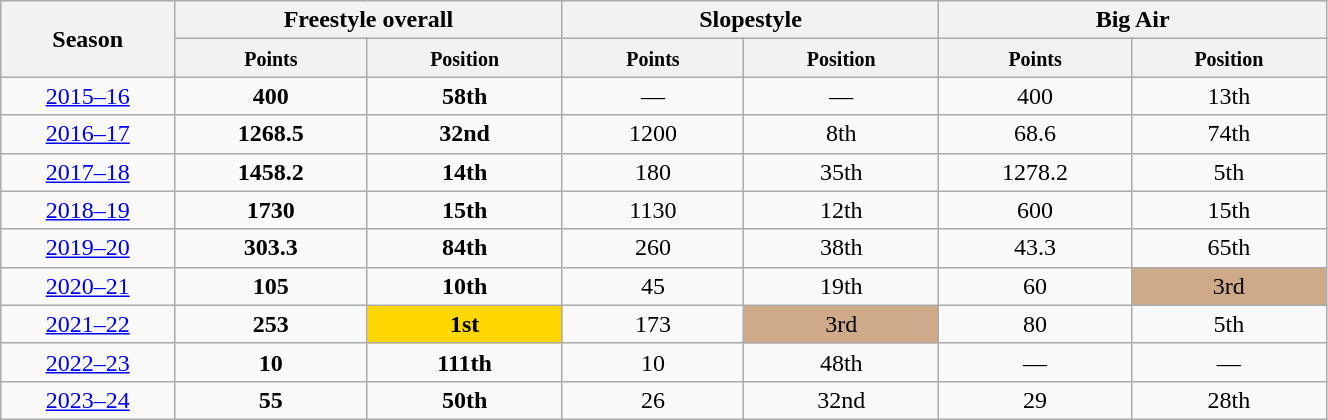<table class="wikitable" style="text-align:center;" width="70%">
<tr class="hintergrundfarbe5">
<th rowspan="2" style="width:4%;">Season</th>
<th colspan="2">Freestyle overall</th>
<th colspan="2">Slopestyle</th>
<th colspan="2">Big Air</th>
</tr>
<tr class="hintergrundfarbe5">
<th style="width:5%;"><small>Points</small></th>
<th style="width:5%;"><small>Position</small></th>
<th style="width:5%;"><small>Points</small></th>
<th style="width:5%;"><small>Position</small></th>
<th style="width:5%;"><small>Points</small></th>
<th style="width:5%;"><small>Position</small></th>
</tr>
<tr>
<td><a href='#'>2015–16</a></td>
<td><strong>400</strong></td>
<td><strong>58th</strong></td>
<td>—</td>
<td>—</td>
<td>400</td>
<td>13th</td>
</tr>
<tr>
<td><a href='#'>2016–17</a></td>
<td><strong>1268.5</strong></td>
<td><strong>32nd</strong></td>
<td>1200</td>
<td>8th</td>
<td>68.6</td>
<td>74th</td>
</tr>
<tr>
<td><a href='#'>2017–18</a></td>
<td><strong>1458.2</strong></td>
<td><strong>14th</strong></td>
<td>180</td>
<td>35th</td>
<td>1278.2</td>
<td>5th</td>
</tr>
<tr>
<td><a href='#'>2018–19</a></td>
<td><strong>1730</strong></td>
<td><strong>15th</strong></td>
<td>1130</td>
<td>12th</td>
<td>600</td>
<td>15th</td>
</tr>
<tr>
<td><a href='#'>2019–20</a></td>
<td><strong>303.3</strong></td>
<td><strong>84th</strong></td>
<td>260</td>
<td>38th</td>
<td>43.3</td>
<td>65th</td>
</tr>
<tr>
<td><a href='#'>2020–21</a></td>
<td><strong>105</strong></td>
<td><strong>10th</strong></td>
<td>45</td>
<td>19th</td>
<td>60</td>
<td style="background:#cfaa88;">3rd</td>
</tr>
<tr>
<td><a href='#'>2021–22</a></td>
<td><strong>253</strong></td>
<td style="background:gold"><strong>1st</strong></td>
<td>173</td>
<td style="background:#cfaa88;">3rd</td>
<td>80</td>
<td>5th</td>
</tr>
<tr>
<td><a href='#'>2022–23</a></td>
<td><strong>10</strong></td>
<td><strong>111th</strong></td>
<td>10</td>
<td>48th</td>
<td>—</td>
<td>—</td>
</tr>
<tr>
<td><a href='#'>2023–24</a></td>
<td><strong>55</strong></td>
<td><strong>50th</strong></td>
<td>26</td>
<td>32nd</td>
<td>29</td>
<td>28th</td>
</tr>
</table>
